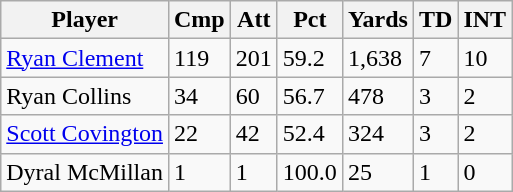<table class="wikitable">
<tr>
<th>Player</th>
<th>Cmp</th>
<th>Att</th>
<th>Pct</th>
<th>Yards</th>
<th>TD</th>
<th>INT</th>
</tr>
<tr>
<td><a href='#'>Ryan Clement</a></td>
<td>119</td>
<td>201</td>
<td>59.2</td>
<td>1,638</td>
<td>7</td>
<td>10</td>
</tr>
<tr>
<td>Ryan Collins</td>
<td>34</td>
<td>60</td>
<td>56.7</td>
<td>478</td>
<td>3</td>
<td>2</td>
</tr>
<tr>
<td><a href='#'>Scott Covington</a></td>
<td>22</td>
<td>42</td>
<td>52.4</td>
<td>324</td>
<td>3</td>
<td>2</td>
</tr>
<tr>
<td>Dyral McMillan</td>
<td>1</td>
<td>1</td>
<td>100.0</td>
<td>25</td>
<td>1</td>
<td>0</td>
</tr>
</table>
